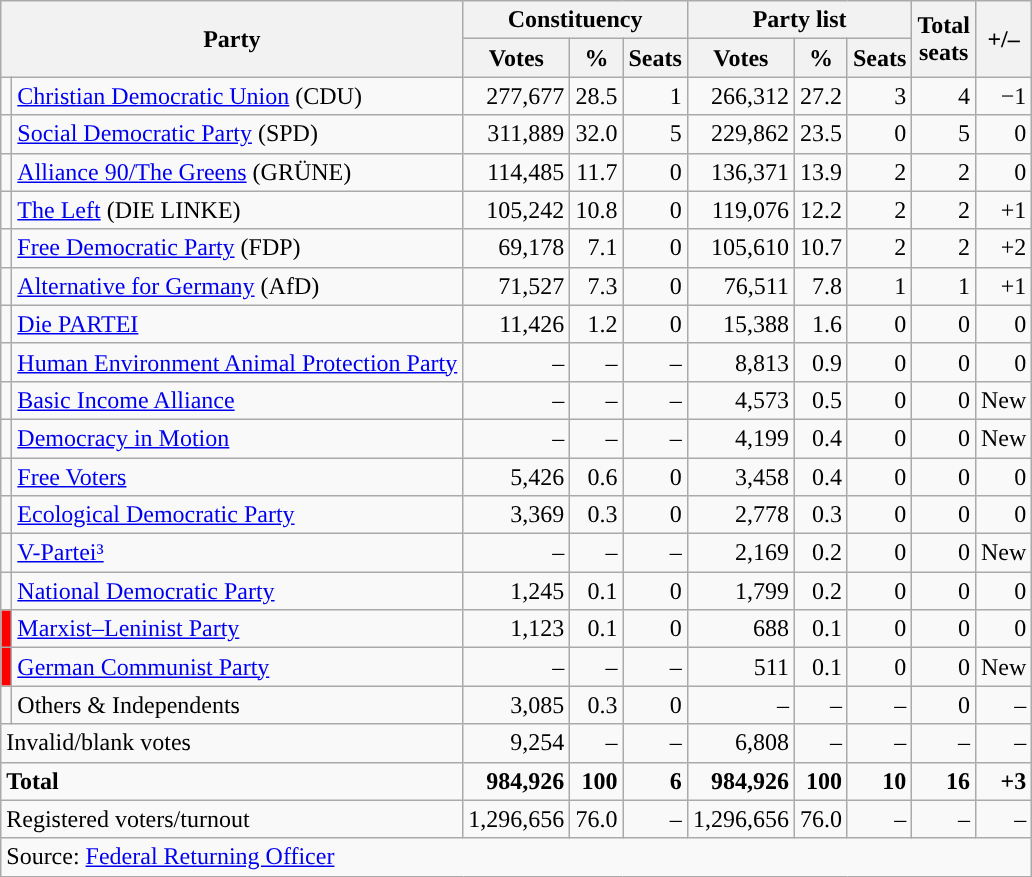<table class="wikitable" style="text-align:right">
<tr>
<th colspan="2" rowspan="2">Party</th>
<th colspan="3">Constituency</th>
<th colspan="3">Party list</th>
<th rowspan="2">Total<br>seats</th>
<th rowspan="2">+/–</th>
</tr>
<tr>
<th>Votes</th>
<th>%</th>
<th>Seats</th>
<th>Votes</th>
<th>%</th>
<th>Seats</th>
</tr>
<tr>
<td></td>
<td align="left"><a href='#'>Christian Democratic Union</a> (CDU)</td>
<td>277,677</td>
<td>28.5</td>
<td>1</td>
<td>266,312</td>
<td>27.2</td>
<td>3</td>
<td>4</td>
<td>−1</td>
</tr>
<tr>
<td></td>
<td align="left"><a href='#'>Social Democratic Party</a> (SPD)</td>
<td>311,889</td>
<td>32.0</td>
<td>5</td>
<td>229,862</td>
<td>23.5</td>
<td>0</td>
<td>5</td>
<td>0</td>
</tr>
<tr>
<td></td>
<td align="left"><a href='#'>Alliance 90/The Greens</a> (GRÜNE)</td>
<td>114,485</td>
<td>11.7</td>
<td>0</td>
<td>136,371</td>
<td>13.9</td>
<td>2</td>
<td>2</td>
<td>0</td>
</tr>
<tr>
<td></td>
<td align="left"><a href='#'>The Left</a> (DIE LINKE)</td>
<td>105,242</td>
<td>10.8</td>
<td>0</td>
<td>119,076</td>
<td>12.2</td>
<td>2</td>
<td>2</td>
<td>+1</td>
</tr>
<tr>
<td></td>
<td align="left"><a href='#'>Free Democratic Party</a> (FDP)</td>
<td>69,178</td>
<td>7.1</td>
<td>0</td>
<td>105,610</td>
<td>10.7</td>
<td>2</td>
<td>2</td>
<td>+2</td>
</tr>
<tr>
<td></td>
<td align="left"><a href='#'>Alternative for Germany</a> (AfD)</td>
<td>71,527</td>
<td>7.3</td>
<td>0</td>
<td>76,511</td>
<td>7.8</td>
<td>1</td>
<td>1</td>
<td>+1</td>
</tr>
<tr>
<td style="background-color:"></td>
<td align="left"><a href='#'>Die PARTEI</a></td>
<td>11,426</td>
<td>1.2</td>
<td>0</td>
<td>15,388</td>
<td>1.6</td>
<td>0</td>
<td>0</td>
<td>0</td>
</tr>
<tr>
<td style="background-color:"></td>
<td align="left"><a href='#'>Human Environment Animal Protection Party</a></td>
<td>–</td>
<td>–</td>
<td>–</td>
<td>8,813</td>
<td>0.9</td>
<td>0</td>
<td>0</td>
<td>0</td>
</tr>
<tr>
<td style="background-color:"></td>
<td align="left"><a href='#'>Basic Income Alliance</a></td>
<td>–</td>
<td>–</td>
<td>–</td>
<td>4,573</td>
<td>0.5</td>
<td>0</td>
<td>0</td>
<td>New</td>
</tr>
<tr>
<td></td>
<td align="left"><a href='#'>Democracy in Motion</a></td>
<td>–</td>
<td>–</td>
<td>–</td>
<td>4,199</td>
<td>0.4</td>
<td>0</td>
<td>0</td>
<td>New</td>
</tr>
<tr>
<td style="background-color:"></td>
<td align="left"><a href='#'>Free Voters</a></td>
<td>5,426</td>
<td>0.6</td>
<td>0</td>
<td>3,458</td>
<td>0.4</td>
<td>0</td>
<td>0</td>
<td>0</td>
</tr>
<tr>
<td style="background-color:"></td>
<td align="left"><a href='#'>Ecological Democratic Party</a></td>
<td>3,369</td>
<td>0.3</td>
<td>0</td>
<td>2,778</td>
<td>0.3</td>
<td>0</td>
<td>0</td>
<td>0</td>
</tr>
<tr>
<td style="background-color:"></td>
<td align="left"><a href='#'>V-Partei³</a></td>
<td>–</td>
<td>–</td>
<td>–</td>
<td>2,169</td>
<td>0.2</td>
<td>0</td>
<td>0</td>
<td>New</td>
</tr>
<tr>
<td style="background-color:"></td>
<td align="left"><a href='#'>National Democratic Party</a></td>
<td>1,245</td>
<td>0.1</td>
<td>0</td>
<td>1,799</td>
<td>0.2</td>
<td>0</td>
<td>0</td>
<td>0</td>
</tr>
<tr>
<td style="background-color:red"></td>
<td align="left"><a href='#'>Marxist–Leninist Party</a></td>
<td>1,123</td>
<td>0.1</td>
<td>0</td>
<td>688</td>
<td>0.1</td>
<td>0</td>
<td>0</td>
<td>0</td>
</tr>
<tr>
<td style="background-color:red"></td>
<td align="left"><a href='#'>German Communist Party</a></td>
<td>–</td>
<td>–</td>
<td>–</td>
<td>511</td>
<td>0.1</td>
<td>0</td>
<td>0</td>
<td>New</td>
</tr>
<tr>
<td></td>
<td align="left">Others & Independents</td>
<td>3,085</td>
<td>0.3</td>
<td>0</td>
<td>–</td>
<td>–</td>
<td>–</td>
<td>0</td>
<td>–</td>
</tr>
<tr>
<td colspan="2" align="left">Invalid/blank votes</td>
<td>9,254</td>
<td>–</td>
<td>–</td>
<td>6,808</td>
<td>–</td>
<td>–</td>
<td>–</td>
<td>–</td>
</tr>
<tr>
<td colspan="2" align="left"><strong>Total</strong></td>
<td><strong>984,926</strong></td>
<td><strong>100</strong></td>
<td><strong>6</strong></td>
<td><strong>984,926</strong></td>
<td><strong>100</strong></td>
<td><strong>10</strong></td>
<td><strong>16</strong></td>
<td><strong>+3</strong></td>
</tr>
<tr>
<td colspan="2" align="left">Registered voters/turnout</td>
<td>1,296,656</td>
<td>76.0</td>
<td>–</td>
<td>1,296,656</td>
<td>76.0</td>
<td>–</td>
<td>–</td>
<td>–</td>
</tr>
<tr>
<td colspan="10" align="left">Source: <a href='#'>Federal Returning Officer</a></td>
</tr>
</table>
